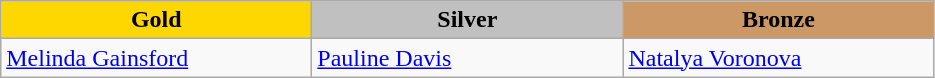<table class="wikitable" style="text-align:left">
<tr align="center">
<td width=200 bgcolor=gold><strong>Gold</strong></td>
<td width=200 bgcolor=silver><strong>Silver</strong></td>
<td width=200 bgcolor=CC9966><strong>Bronze</strong></td>
</tr>
<tr>
<td><a href='#'>Melinda Gainsford</a><br><em></em></td>
<td><a href='#'>Pauline Davis</a><br><em></em></td>
<td><a href='#'>Natalya Voronova</a><br><em></em></td>
</tr>
</table>
